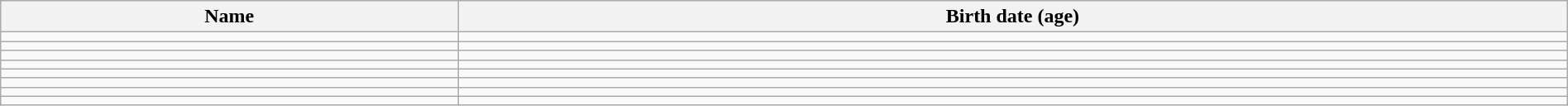<table class="wikitable sortable"  style="text-align:center; width:100%;">
<tr>
<th rowspan="1">Name</th>
<th rowspan="1">Birth date (age)</th>
</tr>
<tr>
<td style="text-align:left;" data-sort-value="Ito, Momoka"></td>
<td style="text-align:left;"></td>
</tr>
<tr>
<td style="text-align:left;" data-sort-value="Okumoto, Kairi"></td>
<td style="text-align:left;"></td>
</tr>
<tr>
<td style="text-align:left;" data-sort-value="Kawamura, Yui"></td>
<td style="text-align:left;"></td>
</tr>
<tr>
<td style="text-align:left;" data-sort-value="Shiratori, Sari"></td>
<td style="text-align:left;"></td>
</tr>
<tr>
<td style="text-align:left;" data-sort-value="Hanada, Mei"></td>
<td style="text-align:left;"></td>
</tr>
<tr>
<td style="text-align:left;" data-sort-value="Oga, Saki"></td>
<td style="text-align:left;"></td>
</tr>
<tr>
<td style="text-align:left;" data-sort-value="Kondo, Saki"></td>
<td style="text-align:left;"></td>
</tr>
<tr>
<td style="text-align:left;" data-sort-value="Maruyama, Hinata"></td>
<td style="text-align:left;"></td>
</tr>
</table>
